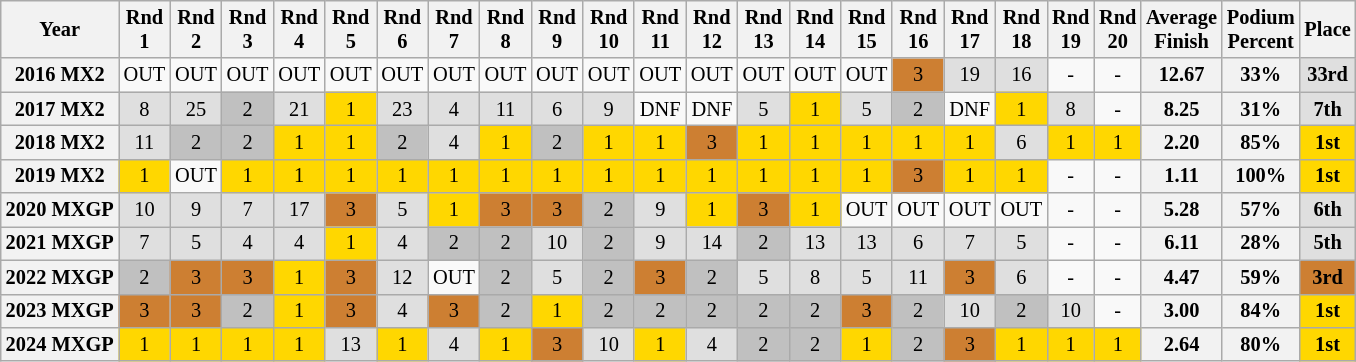<table class="wikitable" style="font-size: 85%; text-align:center">
<tr valign="top">
<th valign="middle">Year</th>
<th>Rnd<br>1</th>
<th>Rnd<br>2</th>
<th>Rnd<br>3</th>
<th>Rnd<br>4</th>
<th>Rnd<br>5</th>
<th>Rnd<br>6</th>
<th>Rnd<br>7</th>
<th>Rnd<br>8</th>
<th>Rnd<br>9</th>
<th>Rnd<br>10</th>
<th>Rnd<br>11</th>
<th>Rnd<br>12</th>
<th>Rnd<br>13</th>
<th>Rnd<br>14</th>
<th>Rnd<br>15</th>
<th>Rnd<br>16</th>
<th>Rnd<br>17</th>
<th>Rnd<br>18</th>
<th>Rnd<br>19</th>
<th>Rnd<br>20</th>
<th valign="middle">Average<br>Finish</th>
<th valign="middle">Podium<br>Percent</th>
<th valign="middle">Place</th>
</tr>
<tr>
<th>2016 MX2</th>
<td>OUT</td>
<td>OUT</td>
<td>OUT</td>
<td>OUT</td>
<td>OUT</td>
<td>OUT</td>
<td>OUT</td>
<td>OUT</td>
<td>OUT</td>
<td>OUT</td>
<td>OUT</td>
<td>OUT</td>
<td>OUT</td>
<td>OUT</td>
<td>OUT</td>
<td style="background:#CD7F32;">3</td>
<td style="background:#dfdfdf;">19</td>
<td style="background:#dfdfdf;">16</td>
<td>-</td>
<td>-</td>
<th>12.67</th>
<th>33%</th>
<th style="background:#dfdfdf;">33rd</th>
</tr>
<tr>
<th>2017 MX2</th>
<td style="background:#dfdfdf;">8</td>
<td style="background:#dfdfdf;">25</td>
<td style="background: silver;">2</td>
<td style="background:#dfdfdf;">21</td>
<td style="background: gold;">1</td>
<td style="background:#dfdfdf;">23</td>
<td style="background:#dfdfdf;">4</td>
<td style="background:#dfdfdf;">11</td>
<td style="background:#dfdfdf;">6</td>
<td style="background:#dfdfdf;">9</td>
<td>DNF</td>
<td>DNF</td>
<td style="background:#dfdfdf;">5</td>
<td style="background: gold;">1</td>
<td style="background:#dfdfdf;">5</td>
<td style="background: silver;">2</td>
<td>DNF</td>
<td style="background: gold;">1</td>
<td style="background:#dfdfdf;">8</td>
<td>-</td>
<th>8.25</th>
<th>31%</th>
<th style="background:#dfdfdf;">7th</th>
</tr>
<tr>
<th>2018 MX2</th>
<td style="background:#dfdfdf;">11</td>
<td style="background: silver;">2</td>
<td style="background: silver;">2</td>
<td style="background: gold;">1</td>
<td style="background: gold;">1</td>
<td style="background: silver;">2</td>
<td style="background:#dfdfdf;">4</td>
<td style="background: gold;">1</td>
<td style="background: silver;">2</td>
<td style="background: gold;">1</td>
<td style="background: gold;">1</td>
<td style="background:#CD7F32;">3</td>
<td style="background: gold;">1</td>
<td style="background: gold;">1</td>
<td style="background: gold;">1</td>
<td style="background: gold;">1</td>
<td style="background: gold;">1</td>
<td style="background:#dfdfdf;">6</td>
<td style="background: gold;">1</td>
<td style="background: gold;">1</td>
<th>2.20</th>
<th>85%</th>
<th style="background: gold;">1st</th>
</tr>
<tr>
<th>2019 MX2</th>
<td style="background: gold;">1</td>
<td>OUT</td>
<td style="background: gold;">1</td>
<td style="background: gold;">1</td>
<td style="background: gold;">1</td>
<td style="background: gold;">1</td>
<td style="background: gold;">1</td>
<td style="background: gold;">1</td>
<td style="background: gold;">1</td>
<td style="background: gold;">1</td>
<td style="background: gold;">1</td>
<td style="background: gold;">1</td>
<td style="background: gold;">1</td>
<td style="background: gold;">1</td>
<td style="background: gold;">1</td>
<td style="background:#CD7F32;">3</td>
<td style="background: gold;">1</td>
<td style="background: gold;">1</td>
<td>-</td>
<td>-</td>
<th>1.11</th>
<th>100%</th>
<th style="background: gold;">1st</th>
</tr>
<tr>
<th>2020 MXGP</th>
<td style="background:#dfdfdf;">10</td>
<td style="background:#dfdfdf;">9</td>
<td style="background:#dfdfdf;">7</td>
<td style="background:#dfdfdf;">17</td>
<td style="background:#CD7F32;">3</td>
<td style="background:#dfdfdf;">5</td>
<td style="background: gold;">1</td>
<td style="background:#CD7F32;">3</td>
<td style="background:#CD7F32;">3</td>
<td style="background: silver;">2</td>
<td style="background:#dfdfdf;">9</td>
<td style="background: gold;">1</td>
<td style="background:#CD7F32;">3</td>
<td style="background: gold;">1</td>
<td>OUT</td>
<td>OUT</td>
<td>OUT</td>
<td>OUT</td>
<td>-</td>
<td>-</td>
<th>5.28</th>
<th>57%</th>
<th style="background:#dfdfdf;">6th</th>
</tr>
<tr>
<th>2021 MXGP</th>
<td style="background:#dfdfdf;">7</td>
<td style="background:#dfdfdf;">5</td>
<td style="background:#dfdfdf;">4</td>
<td style="background:#dfdfdf;">4</td>
<td style="background: gold;">1</td>
<td style="background:#dfdfdf;">4</td>
<td style="background: silver;">2</td>
<td style="background: silver;">2</td>
<td style="background:#dfdfdf;">10</td>
<td style="background: silver;">2</td>
<td style="background:#dfdfdf;">9</td>
<td style="background:#dfdfdf;">14</td>
<td style="background: silver;">2</td>
<td style="background:#dfdfdf;">13</td>
<td style="background:#dfdfdf;">13</td>
<td style="background:#dfdfdf;">6</td>
<td style="background:#dfdfdf;">7</td>
<td style="background:#dfdfdf;">5</td>
<td>-</td>
<td>-</td>
<th>6.11</th>
<th>28%</th>
<th style="background:#dfdfdf;">5th</th>
</tr>
<tr>
<th>2022 MXGP</th>
<td style="background: silver;">2</td>
<td style="background:#CD7F32;">3</td>
<td style="background:#CD7F32;">3</td>
<td style="background: gold;">1</td>
<td style="background:#CD7F32;">3</td>
<td style="background:#dfdfdf;">12</td>
<td>OUT</td>
<td style="background: silver;">2</td>
<td style="background:#dfdfdf;">5</td>
<td style="background: silver;">2</td>
<td style="background:#CD7F32;">3</td>
<td style="background: silver;">2</td>
<td style="background:#dfdfdf;">5</td>
<td style="background:#dfdfdf;">8</td>
<td style="background:#dfdfdf;">5</td>
<td style="background:#dfdfdf;">11</td>
<td style="background:#CD7F32;">3</td>
<td style="background:#dfdfdf;">6</td>
<td>-</td>
<td>-</td>
<th>4.47</th>
<th>59%</th>
<th style="background:#CD7F32;">3rd</th>
</tr>
<tr>
<th>2023 MXGP</th>
<td style="background:#CD7F32;">3</td>
<td style="background:#CD7F32;">3</td>
<td style="background: silver;">2</td>
<td style="background: gold;">1</td>
<td style="background:#CD7F32;">3</td>
<td style="background:#dfdfdf;">4</td>
<td style="background:#CD7F32;">3</td>
<td style="background: silver;">2</td>
<td style="background: gold;">1</td>
<td style="background: silver;">2</td>
<td style="background: silver;">2</td>
<td style="background: silver;">2</td>
<td style="background: silver;">2</td>
<td style="background: silver;">2</td>
<td style="background:#CD7F32;">3</td>
<td style="background: silver;">2</td>
<td style="background:#dfdfdf;">10</td>
<td style="background: silver;">2</td>
<td style="background:#dfdfdf;">10</td>
<td>-</td>
<th>3.00</th>
<th>84%</th>
<th style="background: gold;">1st</th>
</tr>
<tr>
<th>2024 MXGP</th>
<td style="background: gold;">1</td>
<td style="background: gold;">1</td>
<td style="background: gold;">1</td>
<td style="background: gold;">1</td>
<td style="background:#dfdfdf;">13</td>
<td style="background: gold;">1</td>
<td style="background:#dfdfdf;">4</td>
<td style="background: gold;">1</td>
<td style="background:#CD7F32;">3</td>
<td style="background:#dfdfdf;">10</td>
<td style="background: gold;">1</td>
<td style="background:#dfdfdf;">4</td>
<td style="background: silver;">2</td>
<td style="background: silver;">2</td>
<td style="background: gold;">1</td>
<td style="background: silver;">2</td>
<td style="background:#CD7F32;">3</td>
<td style="background: gold;">1</td>
<td style="background: gold;">1</td>
<td style="background: gold;">1</td>
<th>2.64</th>
<th>80%</th>
<th style="background: gold;">1st</th>
</tr>
</table>
